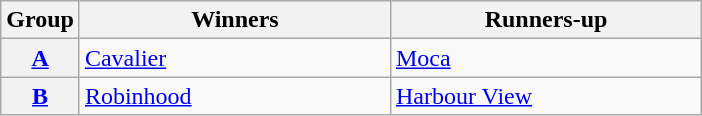<table class="wikitable">
<tr>
<th>Group</th>
<th width=200>Winners</th>
<th width=200>Runners-up</th>
</tr>
<tr>
<th><a href='#'>A</a></th>
<td> <a href='#'>Cavalier</a></td>
<td> <a href='#'>Moca</a></td>
</tr>
<tr>
<th><a href='#'>B</a></th>
<td> <a href='#'>Robinhood</a></td>
<td> <a href='#'>Harbour View</a></td>
</tr>
</table>
